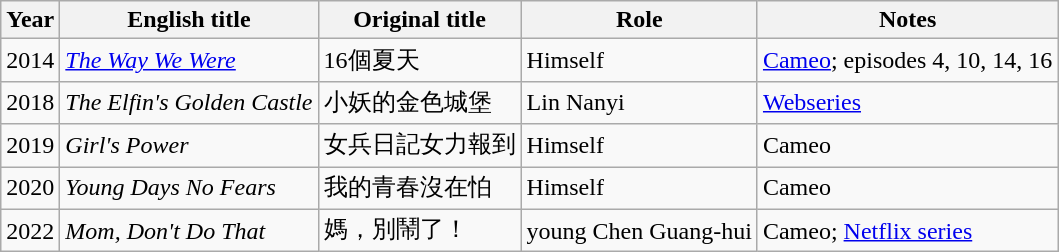<table class="wikitable sortable">
<tr>
<th>Year</th>
<th>English title</th>
<th>Original title</th>
<th>Role</th>
<th class="unsortable">Notes</th>
</tr>
<tr>
<td>2014</td>
<td><em><a href='#'>The Way We Were</a></em></td>
<td>16個夏天</td>
<td>Himself</td>
<td><a href='#'>Cameo</a>; episodes 4, 10, 14, 16</td>
</tr>
<tr>
<td>2018</td>
<td><em>The Elfin's Golden Castle</em></td>
<td>小妖的金色城堡</td>
<td>Lin Nanyi</td>
<td><a href='#'>Webseries</a></td>
</tr>
<tr>
<td>2019</td>
<td><em>Girl's Power</em></td>
<td>女兵日記女力報到</td>
<td>Himself</td>
<td>Cameo</td>
</tr>
<tr>
<td>2020</td>
<td><em>Young Days No Fears</em></td>
<td>我的青春沒在怕</td>
<td>Himself</td>
<td>Cameo</td>
</tr>
<tr>
<td>2022</td>
<td><em>Mom, Don't Do That</em></td>
<td>媽，別鬧了！</td>
<td>young Chen Guang-hui</td>
<td>Cameo; <a href='#'>Netflix series</a></td>
</tr>
</table>
